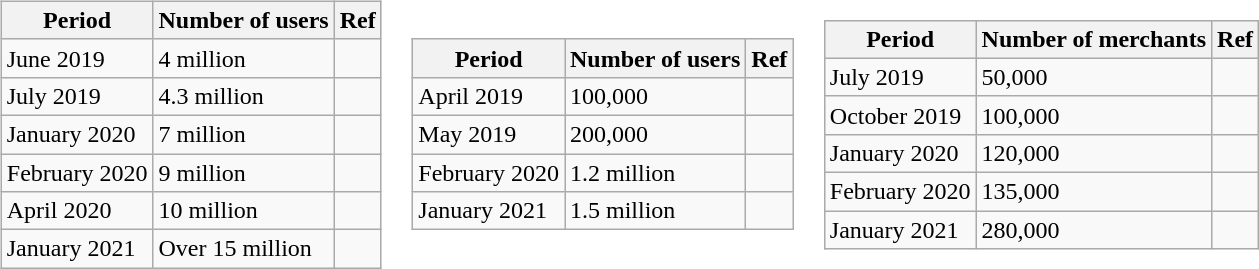<table>
<tr>
<td><br><table class="wikitable">
<tr>
<th>Period</th>
<th>Number of users</th>
<th>Ref</th>
</tr>
<tr>
<td>June 2019</td>
<td>4 million</td>
<td></td>
</tr>
<tr>
<td>July 2019</td>
<td>4.3 million</td>
<td></td>
</tr>
<tr>
<td>January 2020</td>
<td>7 million</td>
<td></td>
</tr>
<tr>
<td>February 2020</td>
<td>9 million</td>
<td></td>
</tr>
<tr>
<td>April 2020</td>
<td>10 million</td>
<td></td>
</tr>
<tr>
<td>January 2021</td>
<td>Over 15 million</td>
<td></td>
</tr>
</table>
</td>
<td><br><table class="wikitable">
<tr>
<th>Period</th>
<th>Number of users</th>
<th>Ref</th>
</tr>
<tr>
<td>April 2019</td>
<td>100,000</td>
<td></td>
</tr>
<tr>
<td>May 2019</td>
<td>200,000</td>
<td></td>
</tr>
<tr>
<td>February 2020</td>
<td>1.2 million</td>
<td></td>
</tr>
<tr>
<td>January 2021</td>
<td>1.5 million</td>
<td></td>
</tr>
</table>
</td>
<td><br><table class="wikitable">
<tr>
<th>Period</th>
<th>Number of merchants</th>
<th>Ref</th>
</tr>
<tr>
<td>July 2019</td>
<td>50,000</td>
<td></td>
</tr>
<tr>
<td>October 2019</td>
<td>100,000</td>
<td></td>
</tr>
<tr>
<td>January 2020</td>
<td>120,000</td>
<td></td>
</tr>
<tr>
<td>February 2020</td>
<td>135,000</td>
<td></td>
</tr>
<tr>
<td>January 2021</td>
<td>280,000</td>
<td></td>
</tr>
</table>
</td>
</tr>
</table>
